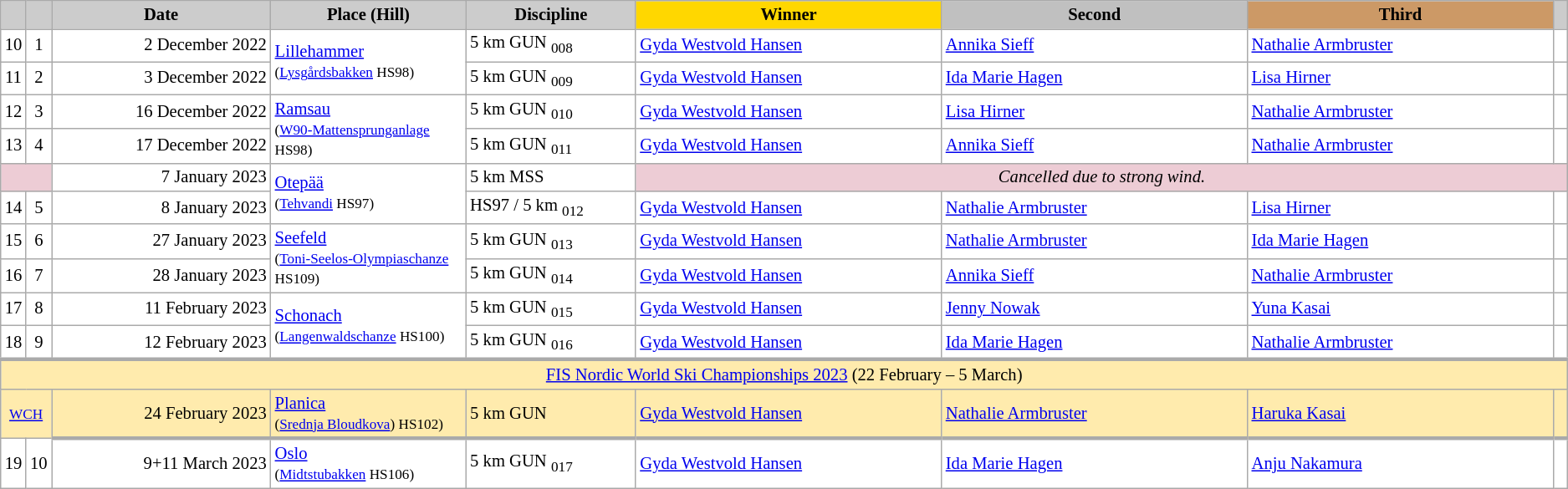<table class="wikitable plainrowheaders" style="background:#fff; font-size:86%; line-height:16px; border:grey solid 1px; border-collapse:collapse;">
<tr>
<th scope="col" style="background:#ccc; width=10 px;"></th>
<th scope="col" style="background:#ccc; width=10 px;"></th>
<th scope="col" style="background:#ccc; width:170px;">Date</th>
<th scope="col" style="background:#ccc; width:150px;">Place (Hill)</th>
<th scope="col" style="background:#ccc; width:130px;">Discipline</th>
<th scope="col" style="background:gold; width:240px;">Winner</th>
<th scope="col" style="background:silver; width:240px;">Second</th>
<th scope="col" style="background:#c96; width:240px;">Third</th>
<th scope="col" style="background:#ccc; width:5px;"></th>
</tr>
<tr>
<td align="center">10</td>
<td align="center">1</td>
<td align="right">2 December 2022</td>
<td rowspan=2> <a href='#'>Lillehammer</a><br><small>(<a href='#'>Lysgårdsbakken</a> HS98)</small></td>
<td>5 km GUN <sub>008</sub></td>
<td> <a href='#'>Gyda Westvold Hansen</a></td>
<td> <a href='#'>Annika Sieff</a></td>
<td> <a href='#'>Nathalie Armbruster</a></td>
<td></td>
</tr>
<tr>
<td align="center">11</td>
<td align="center">2</td>
<td align="right">3 December 2022</td>
<td>5 km GUN <sub>009</sub></td>
<td> <a href='#'>Gyda Westvold Hansen</a></td>
<td> <a href='#'>Ida Marie Hagen</a></td>
<td> <a href='#'>Lisa Hirner</a></td>
<td></td>
</tr>
<tr>
<td align="center">12</td>
<td align="center">3</td>
<td align="right">16 December 2022</td>
<td rowspan=2> <a href='#'>Ramsau</a><br><small>(<a href='#'>W90-Mattensprunganlage</a> HS98)</small></td>
<td>5 km GUN <sub>010</sub></td>
<td> <a href='#'>Gyda Westvold Hansen</a></td>
<td> <a href='#'>Lisa Hirner</a></td>
<td> <a href='#'>Nathalie Armbruster</a></td>
<td></td>
</tr>
<tr>
<td align="center">13</td>
<td align="center">4</td>
<td align="right">17 December 2022</td>
<td>5 km GUN <sub>011</sub></td>
<td> <a href='#'>Gyda Westvold Hansen</a></td>
<td> <a href='#'>Annika Sieff</a></td>
<td> <a href='#'>Nathalie Armbruster</a></td>
<td></td>
</tr>
<tr>
<td colspan=2 align=center bgcolor="EDCCD5"></td>
<td align="right">7 January 2023</td>
<td rowspan="2"> <a href='#'>Otepää</a><br><small>(<a href='#'>Tehvandi</a> HS97)</small></td>
<td>5 km MSS</td>
<td colspan=4 align=center bgcolor="EDCCD5"><em>Cancelled due to strong wind.</em></td>
</tr>
<tr>
<td align="center">14</td>
<td align="center">5</td>
<td align="right">8 January 2023</td>
<td>HS97 / 5 km <sub>012</sub></td>
<td> <a href='#'>Gyda Westvold Hansen</a></td>
<td> <a href='#'>Nathalie Armbruster</a></td>
<td> <a href='#'>Lisa Hirner</a></td>
<td></td>
</tr>
<tr>
<td align="center">15</td>
<td align="center">6</td>
<td align="right">27 January 2023</td>
<td rowspan=2> <a href='#'>Seefeld</a><br><small>(<a href='#'>Toni-Seelos-Olympiaschanze</a> HS109)</small></td>
<td>5 km GUN <sub>013</sub></td>
<td> <a href='#'>Gyda Westvold Hansen</a></td>
<td> <a href='#'>Nathalie Armbruster</a></td>
<td> <a href='#'>Ida Marie Hagen</a></td>
<td></td>
</tr>
<tr>
<td align="center">16</td>
<td align="center">7</td>
<td align="right">28 January 2023</td>
<td>5 km GUN <sub>014</sub></td>
<td> <a href='#'>Gyda Westvold Hansen</a></td>
<td> <a href='#'>Annika Sieff</a></td>
<td> <a href='#'>Nathalie Armbruster</a></td>
<td></td>
</tr>
<tr>
<td align=center>17</td>
<td align=center>8</td>
<td align=right>11 February 2023</td>
<td rowspan=2> <a href='#'>Schonach</a><br><small>(<a href='#'>Langenwaldschanze</a> HS100)</small></td>
<td>5 km GUN <sub>015</sub></td>
<td> <a href='#'>Gyda Westvold Hansen</a></td>
<td> <a href='#'>Jenny Nowak</a></td>
<td> <a href='#'>Yuna Kasai</a></td>
<td></td>
</tr>
<tr>
<td align=center>18</td>
<td align=center>9</td>
<td align=right>12 February 2023</td>
<td>5 km GUN <sub>016</sub></td>
<td> <a href='#'>Gyda Westvold Hansen</a></td>
<td> <a href='#'>Ida Marie Hagen</a></td>
<td> <a href='#'>Nathalie Armbruster</a></td>
<td></td>
</tr>
<tr style="background:#FFEBAD">
<td align=center style="border-top-width:3px" colspan=10><a href='#'>FIS Nordic World Ski Championships 2023</a> (22 February – 5 March)</td>
</tr>
<tr style="background:#FFEBAD">
<td colspan=2 align="center" style=color:#696969 style="border-bottom-width:3px"><small><a href='#'>WCH</a></small></td>
<td style="border-bottom-width:3px" align="right">24 February 2023</td>
<td style="border-bottom-width:3px"> <a href='#'>Planica</a><br><small>(<a href='#'>Srednja Bloudkova</a>) HS102)</small></td>
<td style="border-bottom-width:3px">5 km GUN</td>
<td style="border-bottom-width:3px"> <a href='#'>Gyda Westvold Hansen</a></td>
<td style="border-bottom-width:3px"> <a href='#'>Nathalie Armbruster</a></td>
<td style="border-bottom-width:3px"> <a href='#'>Haruka Kasai</a></td>
<td style="border-bottom-width:3px"></td>
</tr>
<tr>
<td align=center>19</td>
<td align=center>10</td>
<td align=right>9+11 March 2023</td>
<td> <a href='#'>Oslo</a><br><small>(<a href='#'>Midtstubakken</a> HS106)</small></td>
<td>5 km GUN <sub>017</sub></td>
<td> <a href='#'>Gyda Westvold Hansen</a></td>
<td> <a href='#'>Ida Marie Hagen</a></td>
<td> <a href='#'>Anju Nakamura</a></td>
<td></td>
</tr>
</table>
